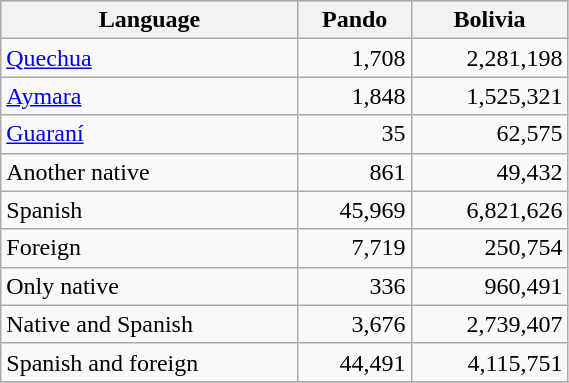<table class="sortable wikitable" border="1" style="width:30%;" border="1">
<tr bgcolor=silver>
<th><strong>Language</strong></th>
<th><strong>Pando</strong></th>
<th><strong>Bolivia</strong></th>
</tr>
<tr>
<td><a href='#'>Quechua</a></td>
<td align="right">1,708</td>
<td align="right">2,281,198</td>
</tr>
<tr>
<td><a href='#'>Aymara</a></td>
<td align="right">1,848</td>
<td align="right">1,525,321</td>
</tr>
<tr>
<td><a href='#'>Guaraní</a></td>
<td align="right">35</td>
<td align="right">62,575</td>
</tr>
<tr>
<td>Another native</td>
<td align="right">861</td>
<td align="right">49,432</td>
</tr>
<tr>
<td>Spanish</td>
<td align="right">45,969</td>
<td align="right">6,821,626</td>
</tr>
<tr>
<td>Foreign</td>
<td align="right">7,719</td>
<td align="right">250,754</td>
</tr>
<tr>
<td>Only native</td>
<td align="right">336</td>
<td align="right">960,491</td>
</tr>
<tr>
<td>Native and Spanish</td>
<td align="right">3,676</td>
<td align="right">2,739,407</td>
</tr>
<tr>
<td>Spanish and foreign</td>
<td align="right">44,491</td>
<td align="right">4,115,751</td>
</tr>
<tr>
</tr>
</table>
